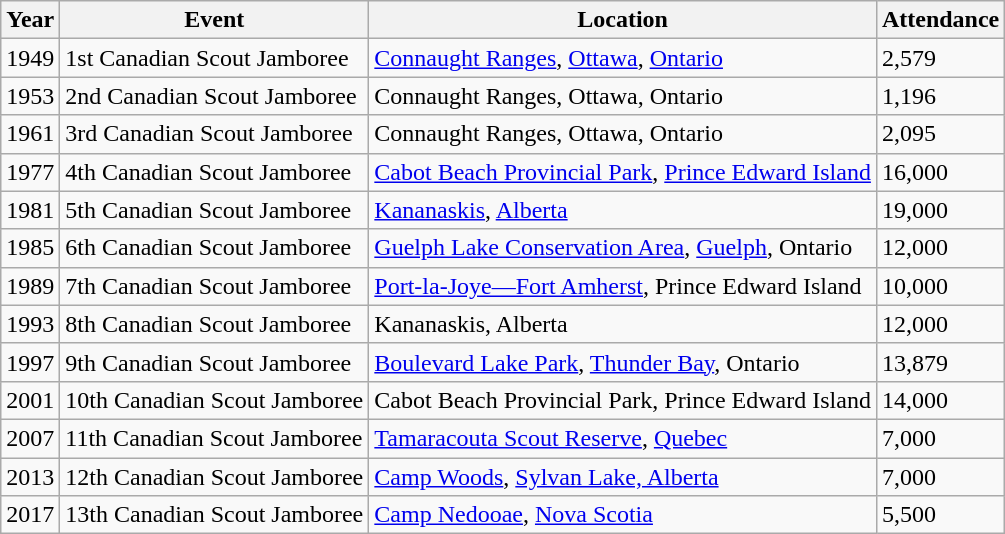<table class="wikitable sortable">
<tr>
<th>Year</th>
<th>Event</th>
<th>Location</th>
<th>Attendance</th>
</tr>
<tr>
<td>1949</td>
<td>1st Canadian Scout Jamboree</td>
<td><a href='#'>Connaught Ranges</a>, <a href='#'>Ottawa</a>, <a href='#'>Ontario</a></td>
<td>2,579</td>
</tr>
<tr>
<td>1953</td>
<td>2nd Canadian Scout Jamboree</td>
<td>Connaught Ranges, Ottawa, Ontario</td>
<td>1,196</td>
</tr>
<tr>
<td>1961</td>
<td>3rd Canadian Scout Jamboree</td>
<td>Connaught Ranges, Ottawa, Ontario</td>
<td>2,095</td>
</tr>
<tr>
<td>1977</td>
<td>4th Canadian Scout Jamboree</td>
<td><a href='#'>Cabot Beach Provincial Park</a>, <a href='#'>Prince Edward Island</a></td>
<td>16,000</td>
</tr>
<tr>
<td>1981</td>
<td>5th Canadian Scout Jamboree</td>
<td><a href='#'>Kananaskis</a>, <a href='#'>Alberta</a></td>
<td>19,000</td>
</tr>
<tr>
<td>1985</td>
<td>6th Canadian Scout Jamboree</td>
<td><a href='#'>Guelph Lake Conservation Area</a>, <a href='#'>Guelph</a>, Ontario</td>
<td>12,000</td>
</tr>
<tr>
<td>1989</td>
<td>7th Canadian Scout Jamboree</td>
<td><a href='#'>Port-la-Joye—Fort Amherst</a>, Prince Edward Island</td>
<td>10,000</td>
</tr>
<tr>
<td>1993</td>
<td>8th Canadian Scout Jamboree</td>
<td>Kananaskis, Alberta</td>
<td>12,000</td>
</tr>
<tr>
<td>1997</td>
<td>9th Canadian Scout Jamboree</td>
<td><a href='#'>Boulevard Lake Park</a>, <a href='#'>Thunder Bay</a>, Ontario</td>
<td>13,879</td>
</tr>
<tr>
<td>2001</td>
<td>10th Canadian Scout Jamboree</td>
<td>Cabot Beach Provincial Park, Prince Edward Island</td>
<td>14,000</td>
</tr>
<tr>
<td>2007</td>
<td>11th Canadian Scout Jamboree</td>
<td><a href='#'>Tamaracouta Scout Reserve</a>, <a href='#'>Quebec</a></td>
<td>7,000</td>
</tr>
<tr>
<td>2013</td>
<td>12th Canadian Scout Jamboree</td>
<td><a href='#'>Camp Woods</a>, <a href='#'>Sylvan Lake, Alberta</a></td>
<td>7,000</td>
</tr>
<tr>
<td>2017</td>
<td>13th Canadian Scout Jamboree</td>
<td><a href='#'>Camp Nedooae</a>, <a href='#'>Nova Scotia</a></td>
<td>5,500</td>
</tr>
</table>
